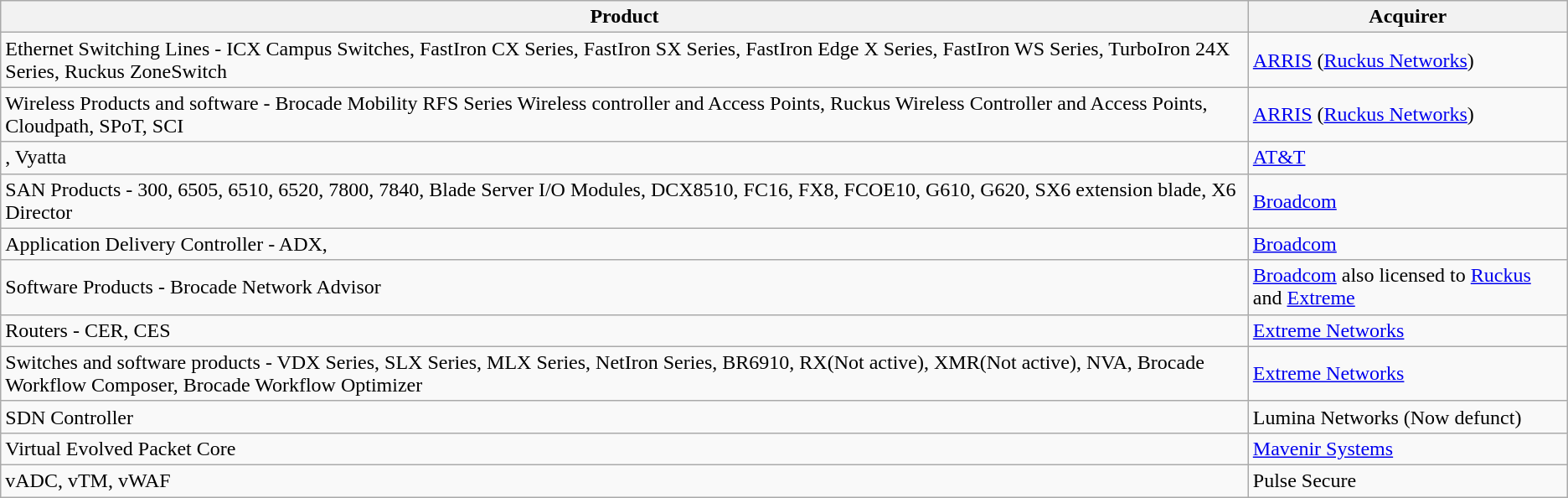<table class="wikitable sortable">
<tr>
<th>Product</th>
<th>Acquirer</th>
</tr>
<tr>
<td>Ethernet Switching Lines - ICX Campus Switches, FastIron CX Series, FastIron SX Series, FastIron Edge X Series, FastIron WS Series, TurboIron 24X Series, Ruckus ZoneSwitch</td>
<td><a href='#'>ARRIS</a> (<a href='#'>Ruckus Networks</a>)</td>
</tr>
<tr>
<td>Wireless Products and software - Brocade Mobility RFS Series Wireless controller and Access Points, Ruckus Wireless Controller and Access Points, Cloudpath, SPoT, SCI</td>
<td><a href='#'>ARRIS</a> (<a href='#'>Ruckus Networks</a>)</td>
</tr>
<tr>
<td>, Vyatta</td>
<td><a href='#'>AT&T</a></td>
</tr>
<tr>
<td>SAN Products - 300, 6505, 6510, 6520, 7800, 7840, Blade Server I/O Modules, DCX8510, FC16, FX8, FCOE10, G610, G620, SX6 extension blade, X6 Director</td>
<td><a href='#'>Broadcom</a></td>
</tr>
<tr>
<td>Application Delivery Controller - ADX, </td>
<td><a href='#'>Broadcom</a></td>
</tr>
<tr>
<td>Software Products - Brocade Network Advisor</td>
<td><a href='#'>Broadcom</a> also licensed to <a href='#'>Ruckus</a> and <a href='#'>Extreme</a></td>
</tr>
<tr>
<td>Routers - CER, CES</td>
<td><a href='#'>Extreme Networks</a></td>
</tr>
<tr>
<td>Switches and software products - VDX Series, SLX Series, MLX Series, NetIron Series, BR6910, RX(Not active), XMR(Not active), NVA, Brocade Workflow Composer, Brocade Workflow Optimizer</td>
<td><a href='#'>Extreme Networks</a></td>
</tr>
<tr>
<td>SDN Controller</td>
<td>Lumina Networks (Now defunct)</td>
</tr>
<tr>
<td>Virtual Evolved Packet Core</td>
<td><a href='#'>Mavenir Systems</a></td>
</tr>
<tr>
<td>vADC, vTM, vWAF</td>
<td>Pulse Secure</td>
</tr>
</table>
